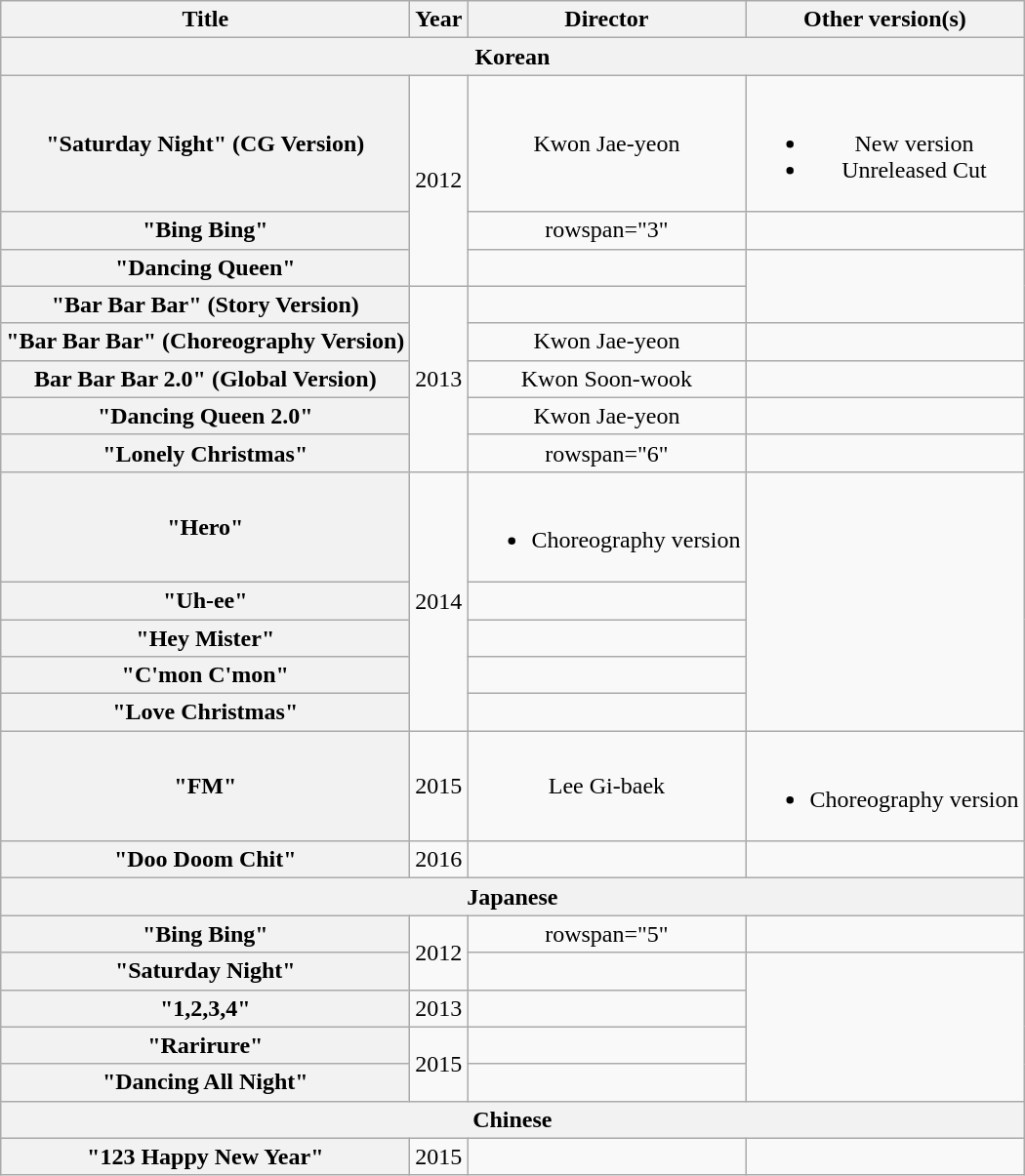<table class="wikitable plainrowheaders" style="text-align:center">
<tr>
<th scope="col">Title</th>
<th scope="col">Year</th>
<th scope="col">Director</th>
<th scope="col">Other version(s)</th>
</tr>
<tr>
<th colspan="4">Korean</th>
</tr>
<tr>
<th scope="row">"Saturday Night" <span>(CG Version)</span></th>
<td rowspan="3">2012</td>
<td>Kwon Jae-yeon</td>
<td><br><ul><li>New version</li><li>Unreleased Cut</li></ul></td>
</tr>
<tr>
<th scope="row">"Bing Bing"</th>
<td>rowspan="3" </td>
<td></td>
</tr>
<tr>
<th scope="row">"Dancing Queen"</th>
<td></td>
</tr>
<tr>
<th scope="row">"Bar Bar Bar" <span>(Story Version)</span></th>
<td rowspan="5">2013</td>
<td></td>
</tr>
<tr>
<th scope="row">"Bar Bar Bar" <span>(Choreography Version)</span></th>
<td>Kwon Jae-yeon</td>
<td></td>
</tr>
<tr>
<th scope="row">Bar Bar Bar 2.0" <span>(Global Version)</span></th>
<td>Kwon Soon-wook</td>
<td></td>
</tr>
<tr>
<th scope="row">"Dancing Queen 2.0"</th>
<td>Kwon Jae-yeon</td>
<td></td>
</tr>
<tr>
<th scope="row">"Lonely Christmas"</th>
<td>rowspan="6" </td>
<td></td>
</tr>
<tr>
<th scope="row">"Hero"</th>
<td rowspan="5">2014</td>
<td><br><ul><li>Choreography version</li></ul></td>
</tr>
<tr>
<th scope="row">"Uh-ee"</th>
<td></td>
</tr>
<tr>
<th scope="row">"Hey Mister"</th>
<td></td>
</tr>
<tr>
<th scope="row">"C'mon C'mon"</th>
<td></td>
</tr>
<tr>
<th scope="row">"Love Christmas"</th>
<td></td>
</tr>
<tr>
<th scope="row">"FM"</th>
<td>2015</td>
<td>Lee Gi-baek</td>
<td><br><ul><li>Choreography version</li></ul></td>
</tr>
<tr>
<th scope="row">"Doo Doom Chit"</th>
<td>2016</td>
<td></td>
<td></td>
</tr>
<tr>
<th colspan="4">Japanese</th>
</tr>
<tr>
<th scope="row">"Bing Bing"</th>
<td rowspan="2">2012</td>
<td>rowspan="5" </td>
<td></td>
</tr>
<tr>
<th scope="row">"Saturday Night"</th>
<td></td>
</tr>
<tr>
<th scope="row">"1,2,3,4"</th>
<td>2013</td>
<td></td>
</tr>
<tr>
<th scope="row">"Rarirure"</th>
<td rowspan="2">2015</td>
<td></td>
</tr>
<tr>
<th scope="row">"Dancing All Night"</th>
<td></td>
</tr>
<tr>
<th colspan="4">Chinese</th>
</tr>
<tr>
<th scope="row">"123 Happy New Year"</th>
<td>2015</td>
<td></td>
<td></td>
</tr>
</table>
